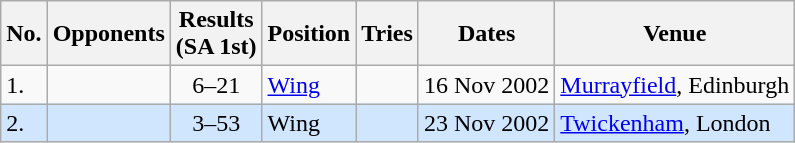<table class="wikitable sortable">
<tr>
<th>No.</th>
<th>Opponents</th>
<th>Results<br>(SA 1st)</th>
<th>Position</th>
<th>Tries</th>
<th>Dates</th>
<th>Venue</th>
</tr>
<tr>
<td>1.</td>
<td></td>
<td align="center">6–21</td>
<td><a href='#'>Wing</a></td>
<td></td>
<td>16 Nov 2002</td>
<td><a href='#'>Murrayfield</a>, Edinburgh</td>
</tr>
<tr style="background: #D0E6FF;">
<td>2.</td>
<td></td>
<td align="center">3–53</td>
<td>Wing</td>
<td></td>
<td>23 Nov 2002</td>
<td><a href='#'>Twickenham</a>, London</td>
</tr>
</table>
